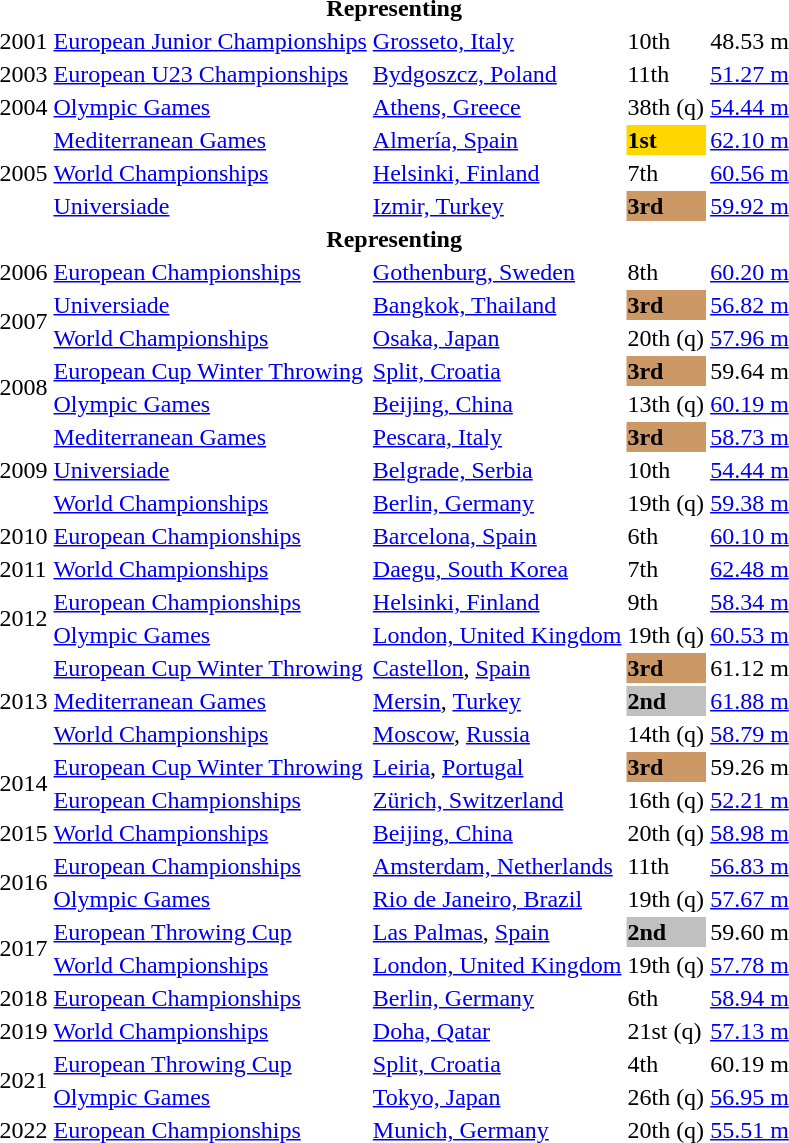<table>
<tr>
<th colspan="5">Representing </th>
</tr>
<tr>
<td>2001</td>
<td><a href='#'>European Junior Championships</a></td>
<td><a href='#'>Grosseto, Italy</a></td>
<td>10th</td>
<td>48.53 m</td>
</tr>
<tr>
<td>2003</td>
<td><a href='#'>European U23 Championships</a></td>
<td><a href='#'>Bydgoszcz, Poland</a></td>
<td>11th</td>
<td><a href='#'>51.27 m</a></td>
</tr>
<tr>
<td>2004</td>
<td><a href='#'>Olympic Games</a></td>
<td><a href='#'>Athens, Greece</a></td>
<td>38th (q)</td>
<td><a href='#'>54.44 m</a></td>
</tr>
<tr>
<td rowspan=3>2005</td>
<td><a href='#'>Mediterranean Games</a></td>
<td><a href='#'>Almería, Spain</a></td>
<td bgcolor="gold"><strong>1st</strong></td>
<td><a href='#'>62.10 m</a></td>
</tr>
<tr>
<td><a href='#'>World Championships</a></td>
<td><a href='#'>Helsinki, Finland</a></td>
<td>7th</td>
<td><a href='#'>60.56 m</a></td>
</tr>
<tr>
<td><a href='#'>Universiade</a></td>
<td><a href='#'>Izmir, Turkey</a></td>
<td bgcolor="cc9966"><strong>3rd</strong></td>
<td><a href='#'>59.92 m</a></td>
</tr>
<tr>
<th colspan="5">Representing </th>
</tr>
<tr>
<td>2006</td>
<td><a href='#'>European Championships</a></td>
<td><a href='#'>Gothenburg, Sweden</a></td>
<td>8th</td>
<td><a href='#'>60.20 m</a></td>
</tr>
<tr>
<td rowspan=2>2007</td>
<td><a href='#'>Universiade</a></td>
<td><a href='#'>Bangkok, Thailand</a></td>
<td bgcolor="cc9966"><strong>3rd</strong></td>
<td><a href='#'>56.82 m</a></td>
</tr>
<tr>
<td><a href='#'>World Championships</a></td>
<td><a href='#'>Osaka, Japan</a></td>
<td>20th (q)</td>
<td><a href='#'>57.96 m</a></td>
</tr>
<tr>
<td rowspan=2>2008</td>
<td><a href='#'>European Cup Winter Throwing</a></td>
<td><a href='#'>Split, Croatia</a></td>
<td bgcolor=cc9966><strong>3rd</strong></td>
<td>59.64 m</td>
</tr>
<tr>
<td><a href='#'>Olympic Games</a></td>
<td><a href='#'>Beijing, China</a></td>
<td>13th (q)</td>
<td><a href='#'>60.19 m</a></td>
</tr>
<tr>
<td rowspan=3>2009</td>
<td><a href='#'>Mediterranean Games</a></td>
<td><a href='#'>Pescara, Italy</a></td>
<td bgcolor=cc9966><strong>3rd</strong></td>
<td><a href='#'>58.73 m</a></td>
</tr>
<tr>
<td><a href='#'>Universiade</a></td>
<td><a href='#'>Belgrade, Serbia</a></td>
<td>10th</td>
<td><a href='#'>54.44 m</a></td>
</tr>
<tr>
<td><a href='#'>World Championships</a></td>
<td><a href='#'>Berlin, Germany</a></td>
<td>19th (q)</td>
<td><a href='#'>59.38 m</a></td>
</tr>
<tr>
<td>2010</td>
<td><a href='#'>European Championships</a></td>
<td><a href='#'>Barcelona, Spain</a></td>
<td>6th</td>
<td><a href='#'>60.10 m</a></td>
</tr>
<tr>
<td>2011</td>
<td><a href='#'>World Championships</a></td>
<td><a href='#'>Daegu, South Korea</a></td>
<td>7th</td>
<td><a href='#'>62.48 m</a></td>
</tr>
<tr>
<td rowspan=2>2012</td>
<td><a href='#'>European Championships</a></td>
<td><a href='#'>Helsinki, Finland</a></td>
<td>9th</td>
<td><a href='#'>58.34 m</a></td>
</tr>
<tr>
<td><a href='#'>Olympic Games</a></td>
<td><a href='#'>London, United Kingdom</a></td>
<td>19th (q)</td>
<td><a href='#'>60.53 m</a></td>
</tr>
<tr>
<td rowspan=3>2013</td>
<td><a href='#'>European Cup Winter Throwing</a></td>
<td><a href='#'>Castellon</a>, <a href='#'>Spain</a></td>
<td bgcolor=cc9966><strong>3rd</strong></td>
<td>61.12 m</td>
</tr>
<tr>
<td><a href='#'>Mediterranean Games</a></td>
<td><a href='#'>Mersin</a>, <a href='#'>Turkey</a></td>
<td bgcolor=silver><strong>2nd</strong></td>
<td><a href='#'>61.88 m</a></td>
</tr>
<tr>
<td><a href='#'>World Championships</a></td>
<td><a href='#'>Moscow</a>, <a href='#'>Russia</a></td>
<td>14th (q)</td>
<td><a href='#'>58.79 m</a></td>
</tr>
<tr>
<td rowspan=2>2014</td>
<td><a href='#'>European Cup Winter Throwing</a></td>
<td><a href='#'>Leiria</a>, <a href='#'>Portugal</a></td>
<td bgcolor=cc9966><strong>3rd</strong></td>
<td>59.26 m</td>
</tr>
<tr>
<td><a href='#'>European Championships</a></td>
<td><a href='#'>Zürich, Switzerland</a></td>
<td>16th (q)</td>
<td><a href='#'>52.21 m</a></td>
</tr>
<tr>
<td>2015</td>
<td><a href='#'>World Championships</a></td>
<td><a href='#'>Beijing, China</a></td>
<td>20th (q)</td>
<td><a href='#'>58.98 m</a></td>
</tr>
<tr>
<td rowspan=2>2016</td>
<td><a href='#'>European Championships</a></td>
<td><a href='#'>Amsterdam, Netherlands</a></td>
<td>11th</td>
<td><a href='#'>56.83 m</a></td>
</tr>
<tr>
<td><a href='#'>Olympic Games</a></td>
<td><a href='#'>Rio de Janeiro, Brazil</a></td>
<td>19th (q)</td>
<td><a href='#'>57.67 m</a></td>
</tr>
<tr>
<td rowspan=2>2017</td>
<td><a href='#'>European Throwing Cup</a></td>
<td><a href='#'>Las Palmas</a>, <a href='#'>Spain</a></td>
<td bgcolor=silver><strong>2nd</strong></td>
<td>59.60 m</td>
</tr>
<tr>
<td><a href='#'>World Championships</a></td>
<td><a href='#'>London, United Kingdom</a></td>
<td>19th (q)</td>
<td><a href='#'>57.78 m</a></td>
</tr>
<tr>
<td>2018</td>
<td><a href='#'>European Championships</a></td>
<td><a href='#'>Berlin, Germany</a></td>
<td>6th</td>
<td><a href='#'>58.94 m</a></td>
</tr>
<tr>
<td>2019</td>
<td><a href='#'>World Championships</a></td>
<td><a href='#'>Doha, Qatar</a></td>
<td>21st (q)</td>
<td><a href='#'>57.13 m</a></td>
</tr>
<tr>
<td rowspan=2>2021</td>
<td><a href='#'>European Throwing Cup</a></td>
<td><a href='#'>Split, Croatia</a></td>
<td>4th</td>
<td>60.19 m</td>
</tr>
<tr>
<td><a href='#'>Olympic Games</a></td>
<td><a href='#'>Tokyo, Japan</a></td>
<td>26th (q)</td>
<td><a href='#'>56.95 m</a></td>
</tr>
<tr>
<td>2022</td>
<td><a href='#'>European Championships</a></td>
<td><a href='#'>Munich, Germany</a></td>
<td>20th (q)</td>
<td><a href='#'>55.51 m</a></td>
</tr>
</table>
